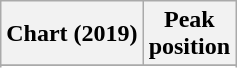<table class="wikitable sortable plainrowheaders" style="text-align:center">
<tr>
<th scope="col">Chart (2019)</th>
<th scope="col">Peak<br>position</th>
</tr>
<tr>
</tr>
<tr>
</tr>
</table>
